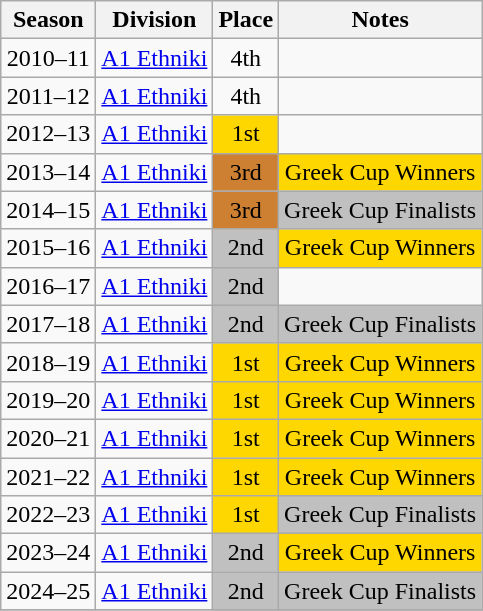<table class="wikitable" style="text-align:center">
<tr>
<th>Season</th>
<th>Division</th>
<th>Place</th>
<th>Notes</th>
</tr>
<tr>
<td>2010–11</td>
<td><a href='#'>A1 Ethniki</a></td>
<td>4th</td>
<td></td>
</tr>
<tr>
<td>2011–12</td>
<td><a href='#'>A1 Ethniki</a></td>
<td>4th</td>
<td></td>
</tr>
<tr>
<td>2012–13</td>
<td><a href='#'>A1 Ethniki</a></td>
<td bgcolor="gold">1st</td>
<td></td>
</tr>
<tr>
<td>2013–14</td>
<td><a href='#'>A1 Ethniki</a></td>
<td bgcolor="CD7F32">3rd</td>
<td bgcolor="gold">Greek Cup Winners</td>
</tr>
<tr>
<td>2014–15</td>
<td><a href='#'>A1 Ethniki</a></td>
<td bgcolor="CD7F32">3rd</td>
<td bgcolor="silver">Greek Cup Finalists</td>
</tr>
<tr>
<td>2015–16</td>
<td><a href='#'>A1 Ethniki</a></td>
<td bgcolor="silver">2nd</td>
<td bgcolor="gold">Greek Cup Winners</td>
</tr>
<tr>
<td>2016–17</td>
<td><a href='#'>A1 Ethniki</a></td>
<td bgcolor="silver">2nd</td>
<td></td>
</tr>
<tr>
<td>2017–18</td>
<td><a href='#'>A1 Ethniki</a></td>
<td bgcolor="silver">2nd</td>
<td bgcolor="silver">Greek Cup Finalists</td>
</tr>
<tr>
<td>2018–19</td>
<td><a href='#'>A1 Ethniki</a></td>
<td bgcolor="gold">1st</td>
<td bgcolor="gold">Greek Cup Winners</td>
</tr>
<tr>
<td>2019–20</td>
<td><a href='#'>A1 Ethniki</a></td>
<td bgcolor="gold">1st</td>
<td bgcolor="gold">Greek Cup Winners</td>
</tr>
<tr>
<td>2020–21</td>
<td><a href='#'>A1 Ethniki</a></td>
<td bgcolor="gold">1st</td>
<td bgcolor="gold">Greek Cup Winners</td>
</tr>
<tr>
<td>2021–22</td>
<td><a href='#'>A1 Ethniki</a></td>
<td bgcolor="gold">1st</td>
<td bgcolor="gold">Greek Cup Winners</td>
</tr>
<tr>
<td>2022–23</td>
<td><a href='#'>A1 Ethniki</a></td>
<td bgcolor="gold">1st</td>
<td bgcolor="silver">Greek Cup Finalists</td>
</tr>
<tr>
<td>2023–24</td>
<td><a href='#'>A1 Ethniki</a></td>
<td bgcolor="silver">2nd</td>
<td bgcolor="gold">Greek Cup Winners</td>
</tr>
<tr>
<td>2024–25</td>
<td><a href='#'>A1 Ethniki</a></td>
<td bgcolor="silver">2nd</td>
<td bgcolor="silver">Greek Cup Finalists</td>
</tr>
<tr>
</tr>
</table>
